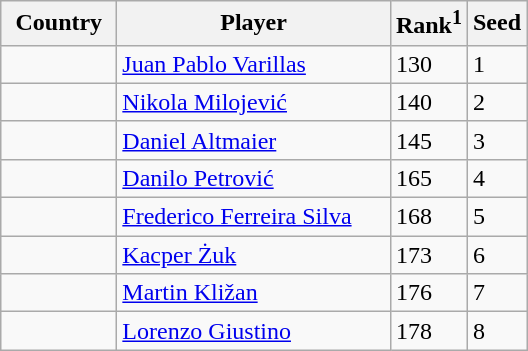<table class="sortable wikitable">
<tr>
<th width="70">Country</th>
<th width="175">Player</th>
<th>Rank<sup>1</sup></th>
<th>Seed</th>
</tr>
<tr>
<td></td>
<td><a href='#'>Juan Pablo Varillas</a></td>
<td>130</td>
<td>1</td>
</tr>
<tr>
<td></td>
<td><a href='#'>Nikola Milojević</a></td>
<td>140</td>
<td>2</td>
</tr>
<tr>
<td></td>
<td><a href='#'>Daniel Altmaier</a></td>
<td>145</td>
<td>3</td>
</tr>
<tr>
<td></td>
<td><a href='#'>Danilo Petrović</a></td>
<td>165</td>
<td>4</td>
</tr>
<tr>
<td></td>
<td><a href='#'>Frederico Ferreira Silva</a></td>
<td>168</td>
<td>5</td>
</tr>
<tr>
<td></td>
<td><a href='#'>Kacper Żuk</a></td>
<td>173</td>
<td>6</td>
</tr>
<tr>
<td></td>
<td><a href='#'>Martin Kližan</a></td>
<td>176</td>
<td>7</td>
</tr>
<tr>
<td></td>
<td><a href='#'>Lorenzo Giustino</a></td>
<td>178</td>
<td>8</td>
</tr>
</table>
